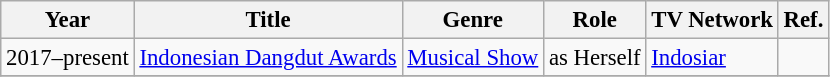<table class="wikitable" style="font-size: 95%;">
<tr>
<th>Year</th>
<th>Title</th>
<th>Genre</th>
<th>Role</th>
<th>TV Network</th>
<th>Ref.</th>
</tr>
<tr>
<td>2017–present</td>
<td><a href='#'>Indonesian Dangdut Awards</a></td>
<td><a href='#'>Musical Show</a></td>
<td>as Herself</td>
<td><a href='#'>Indosiar</a></td>
<td></td>
</tr>
<tr>
</tr>
</table>
